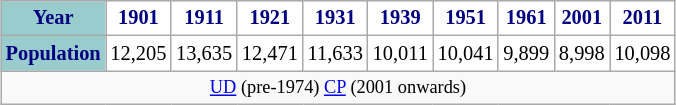<table class="wikitable" style="margin:1em auto 1em auto; font-size:85%; width:30%; border:0; text-align:center; line-height:120%;">
<tr>
<th style="background:#9cc; color:navy; height:17px;">Year</th>
<th style="background:#fff; color:navy;">1901</th>
<th style="background:#fff; color:navy;">1911</th>
<th style="background:#fff; color:navy;">1921</th>
<th style="background:#fff; color:navy;">1931</th>
<th style="background:#fff; color:navy;">1939</th>
<th style="background:#fff; color:navy;">1951</th>
<th style="background:#fff; color:navy;">1961</th>
<th style="background:#fff; color:navy;">2001</th>
<th style="background:#fff; color:navy;">2011</th>
</tr>
<tr style="text-align:center;">
<th style="background:#9cc; color:navy; height:17px;">Population</th>
<td style="background:#fff; color:black;">12,205</td>
<td style="background:#fff; color:black;">13,635</td>
<td style="background:#fff; color:black;">12,471</td>
<td style="background:#fff; color:black;">11,633</td>
<td style="background:#fff; color:black;">10,011</td>
<td style="background:#fff; color:black;">10,041</td>
<td style="background:#fff; color:black;">9,899</td>
<td style="background:#fff; color:black;">8,998</td>
<td style="background:#fff; color:black;">10,098</td>
</tr>
<tr>
<td colspan="22" style="text-align:center;font-size:90%;"><a href='#'>UD</a> (pre-1974) <a href='#'>CP</a> (2001 onwards)</td>
</tr>
</table>
